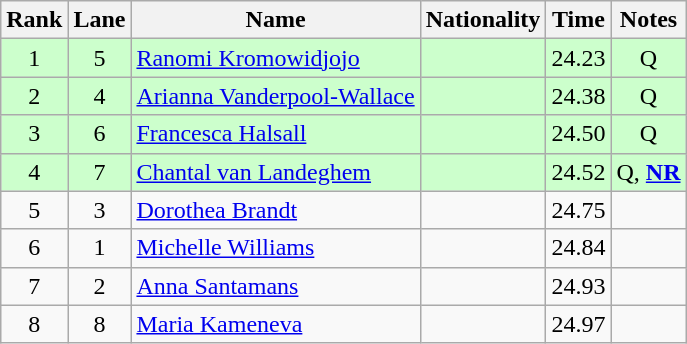<table class="wikitable sortable" style="text-align:center">
<tr>
<th>Rank</th>
<th>Lane</th>
<th>Name</th>
<th>Nationality</th>
<th>Time</th>
<th>Notes</th>
</tr>
<tr bgcolor=ccffcc>
<td>1</td>
<td>5</td>
<td align=left><a href='#'>Ranomi Kromowidjojo</a></td>
<td align=left></td>
<td>24.23</td>
<td>Q</td>
</tr>
<tr bgcolor=ccffcc>
<td>2</td>
<td>4</td>
<td align=left><a href='#'>Arianna Vanderpool-Wallace</a></td>
<td align=left></td>
<td>24.38</td>
<td>Q</td>
</tr>
<tr bgcolor=ccffcc>
<td>3</td>
<td>6</td>
<td align=left><a href='#'>Francesca Halsall</a></td>
<td align=left></td>
<td>24.50</td>
<td>Q</td>
</tr>
<tr bgcolor=ccffcc>
<td>4</td>
<td>7</td>
<td align=left><a href='#'>Chantal van Landeghem</a></td>
<td align=left></td>
<td>24.52</td>
<td>Q, <strong><a href='#'>NR</a></strong></td>
</tr>
<tr>
<td>5</td>
<td>3</td>
<td align=left><a href='#'>Dorothea Brandt</a></td>
<td align=left></td>
<td>24.75</td>
<td></td>
</tr>
<tr>
<td>6</td>
<td>1</td>
<td align=left><a href='#'>Michelle Williams</a></td>
<td align=left></td>
<td>24.84</td>
<td></td>
</tr>
<tr>
<td>7</td>
<td>2</td>
<td align=left><a href='#'>Anna Santamans</a></td>
<td align=left></td>
<td>24.93</td>
<td></td>
</tr>
<tr>
<td>8</td>
<td>8</td>
<td align=left><a href='#'>Maria Kameneva</a></td>
<td align=left></td>
<td>24.97</td>
<td></td>
</tr>
</table>
